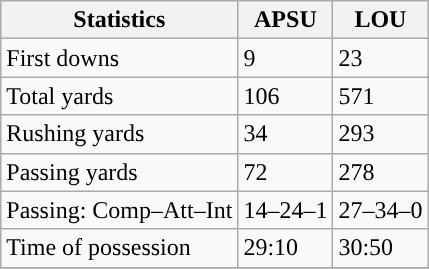<table class="wikitable" style="float: left;">
<tr>
<th>Statistics</th>
<th>APSU</th>
<th>LOU</th>
</tr>
<tr>
<td>First downs</td>
<td>9</td>
<td>23</td>
</tr>
<tr>
<td>Total yards</td>
<td>106</td>
<td>571</td>
</tr>
<tr>
<td>Rushing yards</td>
<td>34</td>
<td>293</td>
</tr>
<tr>
<td>Passing yards</td>
<td>72</td>
<td>278</td>
</tr>
<tr>
<td>Passing: Comp–Att–Int</td>
<td>14–24–1</td>
<td>27–34–0</td>
</tr>
<tr>
<td>Time of possession</td>
<td>29:10</td>
<td>30:50</td>
</tr>
<tr>
</tr>
</table>
